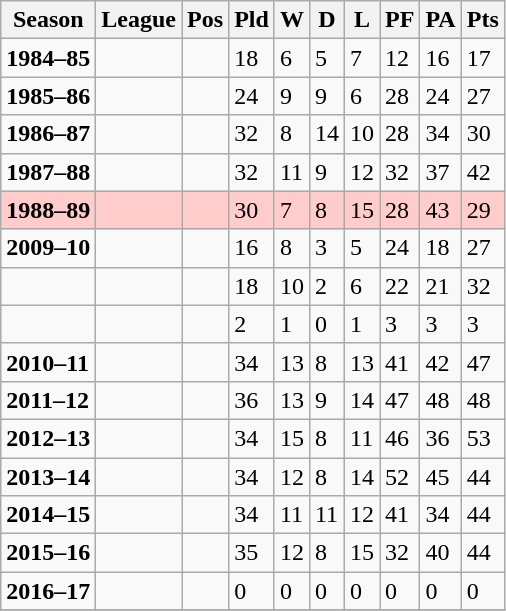<table class="wikitable">
<tr>
<th>Season</th>
<th>League</th>
<th>Pos</th>
<th>Pld</th>
<th>W</th>
<th>D</th>
<th>L</th>
<th>PF</th>
<th>PA</th>
<th>Pts</th>
</tr>
<tr>
<td><strong>1984–85</strong></td>
<td></td>
<td></td>
<td>18</td>
<td>6</td>
<td>5</td>
<td>7</td>
<td>12</td>
<td>16</td>
<td>17</td>
</tr>
<tr>
<td><strong>1985–86</strong></td>
<td></td>
<td></td>
<td>24</td>
<td>9</td>
<td>9</td>
<td>6</td>
<td>28</td>
<td>24</td>
<td>27</td>
</tr>
<tr>
<td><strong>1986–87</strong></td>
<td></td>
<td></td>
<td>32</td>
<td>8</td>
<td>14</td>
<td>10</td>
<td>28</td>
<td>34</td>
<td>30</td>
</tr>
<tr>
<td><strong>1987–88</strong></td>
<td></td>
<td></td>
<td>32</td>
<td>11</td>
<td>9</td>
<td>12</td>
<td>32</td>
<td>37</td>
<td>42</td>
</tr>
<tr style="background-color: #FFCCCC;">
<td><strong>1988–89</strong></td>
<td></td>
<td></td>
<td>30</td>
<td>7</td>
<td>8</td>
<td>15</td>
<td>28</td>
<td>43</td>
<td>29</td>
</tr>
<tr>
<td><strong>2009–10</strong></td>
<td></td>
<td></td>
<td>16</td>
<td>8</td>
<td>3</td>
<td>5</td>
<td>24</td>
<td>18</td>
<td>27</td>
</tr>
<tr>
<td></td>
<td></td>
<td></td>
<td>18</td>
<td>10</td>
<td>2</td>
<td>6</td>
<td>22</td>
<td>21</td>
<td>32</td>
</tr>
<tr>
<td></td>
<td></td>
<td></td>
<td>2</td>
<td>1</td>
<td>0</td>
<td>1</td>
<td>3</td>
<td>3</td>
<td>3</td>
</tr>
<tr>
<td><strong>2010–11</strong></td>
<td></td>
<td></td>
<td>34</td>
<td>13</td>
<td>8</td>
<td>13</td>
<td>41</td>
<td>42</td>
<td>47</td>
</tr>
<tr>
<td><strong>2011–12</strong></td>
<td></td>
<td></td>
<td>36</td>
<td>13</td>
<td>9</td>
<td>14</td>
<td>47</td>
<td>48</td>
<td>48</td>
</tr>
<tr>
<td><strong>2012–13</strong></td>
<td></td>
<td></td>
<td>34</td>
<td>15</td>
<td>8</td>
<td>11</td>
<td>46</td>
<td>36</td>
<td>53</td>
</tr>
<tr>
<td><strong>2013–14</strong></td>
<td></td>
<td></td>
<td>34</td>
<td>12</td>
<td>8</td>
<td>14</td>
<td>52</td>
<td>45</td>
<td>44</td>
</tr>
<tr>
<td><strong>2014–15</strong></td>
<td></td>
<td></td>
<td>34</td>
<td>11</td>
<td>11</td>
<td>12</td>
<td>41</td>
<td>34</td>
<td>44</td>
</tr>
<tr>
<td><strong>2015–16</strong></td>
<td></td>
<td></td>
<td>35</td>
<td>12</td>
<td>8</td>
<td>15</td>
<td>32</td>
<td>40</td>
<td>44</td>
</tr>
<tr>
<td><strong>2016–17</strong></td>
<td></td>
<td></td>
<td>0</td>
<td>0</td>
<td>0</td>
<td>0</td>
<td>0</td>
<td>0</td>
<td>0</td>
</tr>
<tr>
</tr>
</table>
